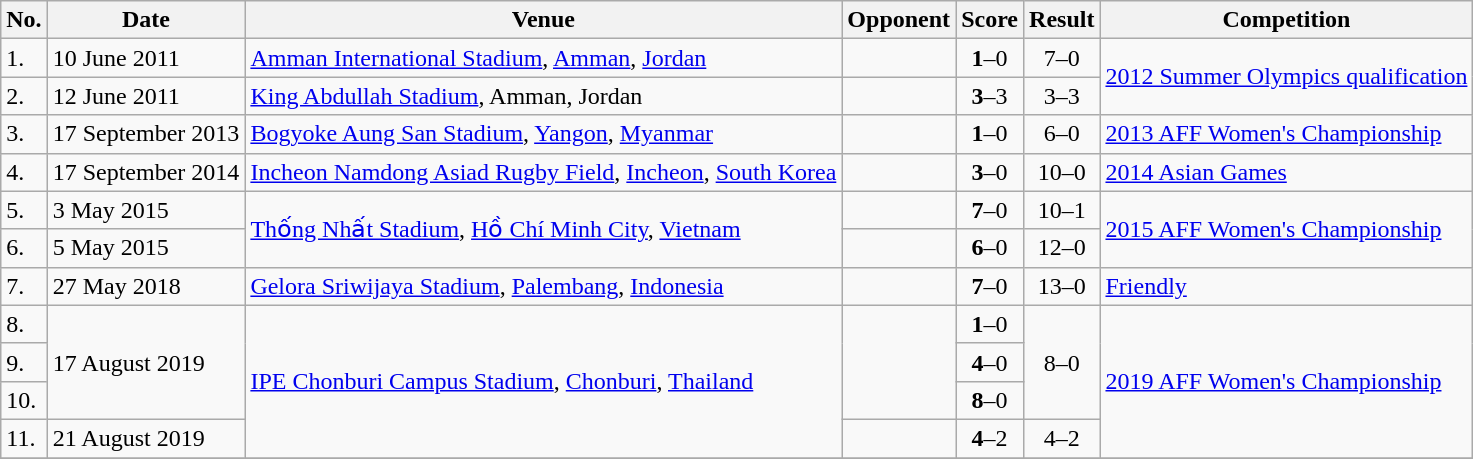<table class="wikitable">
<tr>
<th>No.</th>
<th>Date</th>
<th>Venue</th>
<th>Opponent</th>
<th>Score</th>
<th>Result</th>
<th>Competition</th>
</tr>
<tr>
<td>1.</td>
<td>10 June 2011</td>
<td><a href='#'>Amman International Stadium</a>, <a href='#'>Amman</a>, <a href='#'>Jordan</a></td>
<td></td>
<td align=center><strong>1</strong>–0</td>
<td align=center>7–0</td>
<td rowspan="2"><a href='#'>2012 Summer Olympics qualification</a></td>
</tr>
<tr>
<td>2.</td>
<td>12 June 2011</td>
<td><a href='#'>King Abdullah Stadium</a>, Amman, Jordan</td>
<td></td>
<td align=center><strong>3</strong>–3</td>
<td align=center>3–3</td>
</tr>
<tr>
<td>3.</td>
<td>17 September 2013</td>
<td><a href='#'>Bogyoke Aung San Stadium</a>, <a href='#'>Yangon</a>, <a href='#'>Myanmar</a></td>
<td></td>
<td align=center><strong>1</strong>–0</td>
<td align=center>6–0</td>
<td><a href='#'>2013 AFF Women's Championship</a></td>
</tr>
<tr>
<td>4.</td>
<td>17 September 2014</td>
<td><a href='#'>Incheon Namdong Asiad Rugby Field</a>, <a href='#'>Incheon</a>, <a href='#'>South Korea</a></td>
<td></td>
<td align=center><strong>3</strong>–0</td>
<td align=center>10–0</td>
<td><a href='#'>2014 Asian Games</a></td>
</tr>
<tr>
<td>5.</td>
<td>3 May 2015</td>
<td rowspan=2><a href='#'>Thống Nhất Stadium</a>, <a href='#'>Hồ Chí Minh City</a>, <a href='#'>Vietnam</a></td>
<td></td>
<td align=center><strong>7</strong>–0</td>
<td align=center>10–1</td>
<td rowspan=2><a href='#'>2015 AFF Women's Championship</a></td>
</tr>
<tr>
<td>6.</td>
<td>5 May 2015</td>
<td></td>
<td align=center><strong>6</strong>–0</td>
<td align=center>12–0</td>
</tr>
<tr>
<td>7.</td>
<td>27 May 2018</td>
<td><a href='#'>Gelora Sriwijaya Stadium</a>, <a href='#'>Palembang</a>, <a href='#'>Indonesia</a></td>
<td></td>
<td align=center><strong>7</strong>–0</td>
<td align=center>13–0</td>
<td><a href='#'>Friendly</a></td>
</tr>
<tr>
<td>8.</td>
<td rowspan=3>17 August 2019</td>
<td rowspan=4><a href='#'>IPE Chonburi Campus Stadium</a>, <a href='#'>Chonburi</a>, <a href='#'>Thailand</a></td>
<td rowspan=3></td>
<td align=center><strong>1</strong>–0</td>
<td rowspan=3 align=center>8–0</td>
<td rowspan=4><a href='#'>2019 AFF Women's Championship</a></td>
</tr>
<tr>
<td>9.</td>
<td align=center><strong>4</strong>–0</td>
</tr>
<tr>
<td>10.</td>
<td align=center><strong>8</strong>–0</td>
</tr>
<tr>
<td>11.</td>
<td>21 August 2019</td>
<td></td>
<td align=center><strong>4</strong>–2</td>
<td align=center>4–2</td>
</tr>
<tr>
</tr>
</table>
